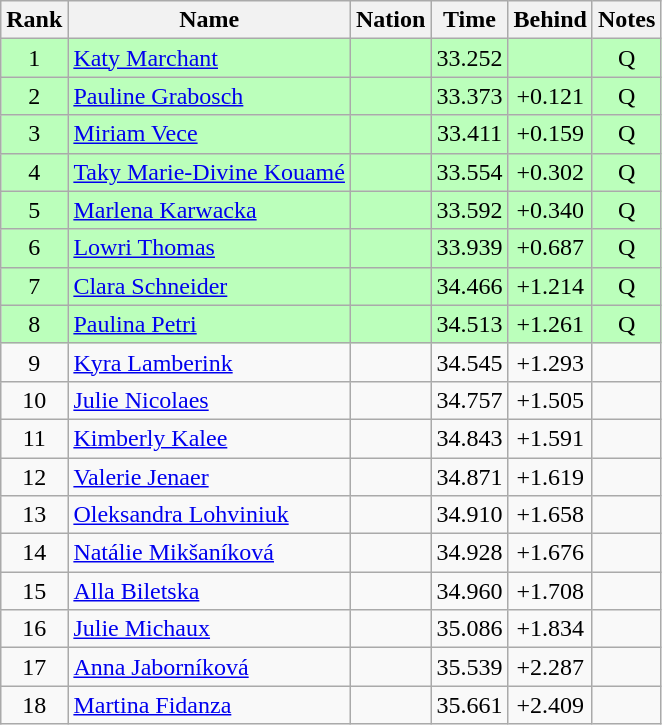<table class="wikitable sortable" style="text-align:center">
<tr>
<th>Rank</th>
<th>Name</th>
<th>Nation</th>
<th>Time</th>
<th>Behind</th>
<th>Notes</th>
</tr>
<tr bgcolor=bbffbb>
<td>1</td>
<td align=left><a href='#'>Katy Marchant</a></td>
<td align=left></td>
<td>33.252</td>
<td></td>
<td>Q</td>
</tr>
<tr bgcolor=bbffbb>
<td>2</td>
<td align=left><a href='#'>Pauline Grabosch</a></td>
<td align=left></td>
<td>33.373</td>
<td>+0.121</td>
<td>Q</td>
</tr>
<tr bgcolor=bbffbb>
<td>3</td>
<td align=left><a href='#'>Miriam Vece</a></td>
<td align=left></td>
<td>33.411</td>
<td>+0.159</td>
<td>Q</td>
</tr>
<tr bgcolor=bbffbb>
<td>4</td>
<td align=left><a href='#'>Taky Marie-Divine Kouamé</a></td>
<td align=left></td>
<td>33.554</td>
<td>+0.302</td>
<td>Q</td>
</tr>
<tr bgcolor=bbffbb>
<td>5</td>
<td align=left><a href='#'>Marlena Karwacka</a></td>
<td align=left></td>
<td>33.592</td>
<td>+0.340</td>
<td>Q</td>
</tr>
<tr bgcolor=bbffbb>
<td>6</td>
<td align=left><a href='#'>Lowri Thomas</a></td>
<td align=left></td>
<td>33.939</td>
<td>+0.687</td>
<td>Q</td>
</tr>
<tr bgcolor=bbffbb>
<td>7</td>
<td align=left><a href='#'>Clara Schneider</a></td>
<td align=left></td>
<td>34.466</td>
<td>+1.214</td>
<td>Q</td>
</tr>
<tr bgcolor=bbffbb>
<td>8</td>
<td align=left><a href='#'>Paulina Petri</a></td>
<td align=left></td>
<td>34.513</td>
<td>+1.261</td>
<td>Q</td>
</tr>
<tr>
<td>9</td>
<td align=left><a href='#'>Kyra Lamberink</a></td>
<td align=left></td>
<td>34.545</td>
<td>+1.293</td>
<td></td>
</tr>
<tr>
<td>10</td>
<td align=left><a href='#'>Julie Nicolaes</a></td>
<td align=left></td>
<td>34.757</td>
<td>+1.505</td>
<td></td>
</tr>
<tr>
<td>11</td>
<td align=left><a href='#'>Kimberly Kalee</a></td>
<td align=left></td>
<td>34.843</td>
<td>+1.591</td>
<td></td>
</tr>
<tr>
<td>12</td>
<td align=left><a href='#'>Valerie Jenaer</a></td>
<td align=left></td>
<td>34.871</td>
<td>+1.619</td>
<td></td>
</tr>
<tr>
<td>13</td>
<td align=left><a href='#'>Oleksandra Lohviniuk</a></td>
<td align=left></td>
<td>34.910</td>
<td>+1.658</td>
<td></td>
</tr>
<tr>
<td>14</td>
<td align=left><a href='#'>Natálie Mikšaníková</a></td>
<td align=left></td>
<td>34.928</td>
<td>+1.676</td>
<td></td>
</tr>
<tr>
<td>15</td>
<td align=left><a href='#'>Alla Biletska</a></td>
<td align=left></td>
<td>34.960</td>
<td>+1.708</td>
<td></td>
</tr>
<tr>
<td>16</td>
<td align=left><a href='#'>Julie Michaux</a></td>
<td align=left></td>
<td>35.086</td>
<td>+1.834</td>
<td></td>
</tr>
<tr>
<td>17</td>
<td align=left><a href='#'>Anna Jaborníková</a></td>
<td align=left></td>
<td>35.539</td>
<td>+2.287</td>
<td></td>
</tr>
<tr>
<td>18</td>
<td align=left><a href='#'>Martina Fidanza</a></td>
<td align=left></td>
<td>35.661</td>
<td>+2.409</td>
<td></td>
</tr>
</table>
